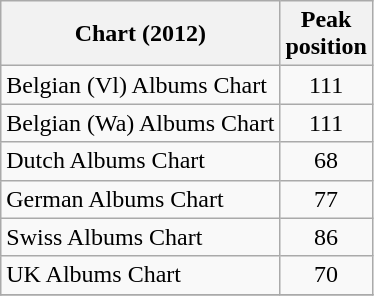<table class="wikitable sortable" border="1">
<tr>
<th>Chart (2012)</th>
<th>Peak<br>position</th>
</tr>
<tr>
<td>Belgian (Vl) Albums Chart</td>
<td align="center">111</td>
</tr>
<tr>
<td>Belgian (Wa) Albums Chart</td>
<td align="center">111</td>
</tr>
<tr>
<td>Dutch Albums Chart</td>
<td align="center">68</td>
</tr>
<tr>
<td>German Albums Chart</td>
<td align="center">77</td>
</tr>
<tr>
<td>Swiss Albums Chart</td>
<td align="center">86</td>
</tr>
<tr>
<td>UK Albums Chart</td>
<td align="center">70</td>
</tr>
<tr>
</tr>
</table>
